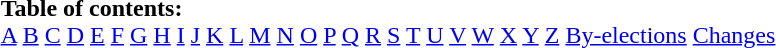<table align="center" id="toc" border="0" style="margin: 0 auto;">
<tr>
<td><strong>Table of contents:</strong><br><a href='#'>A</a> <a href='#'>B</a> <a href='#'>C</a> <a href='#'>D</a> <a href='#'>E</a> <a href='#'>F</a> <a href='#'>G</a> <a href='#'>H</a> <a href='#'>I</a> <a href='#'>J</a> <a href='#'>K</a> <a href='#'>L</a> <a href='#'>M</a> <a href='#'>N</a> <a href='#'>O</a> <a href='#'>P</a> <a href='#'>Q</a> <a href='#'>R</a> <a href='#'>S</a> <a href='#'>T</a> <a href='#'>U</a> <a href='#'>V</a> <a href='#'>W</a> <a href='#'>X</a> <a href='#'>Y</a> <a href='#'>Z</a> <a href='#'>By-elections</a> <a href='#'>Changes</a></td>
</tr>
</table>
